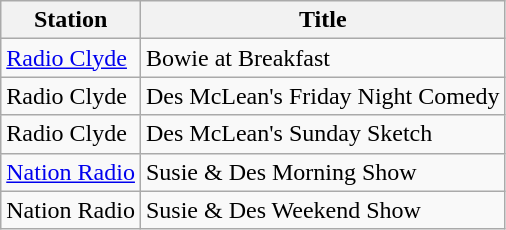<table class="wikitable">
<tr>
<th>Station</th>
<th>Title</th>
</tr>
<tr>
<td><a href='#'>Radio Clyde</a></td>
<td>Bowie at Breakfast</td>
</tr>
<tr>
<td>Radio Clyde</td>
<td>Des McLean's Friday Night Comedy</td>
</tr>
<tr>
<td>Radio Clyde</td>
<td>Des McLean's Sunday Sketch</td>
</tr>
<tr>
<td><a href='#'>Nation Radio</a></td>
<td>Susie & Des Morning Show</td>
</tr>
<tr>
<td>Nation Radio</td>
<td>Susie & Des Weekend Show</td>
</tr>
</table>
